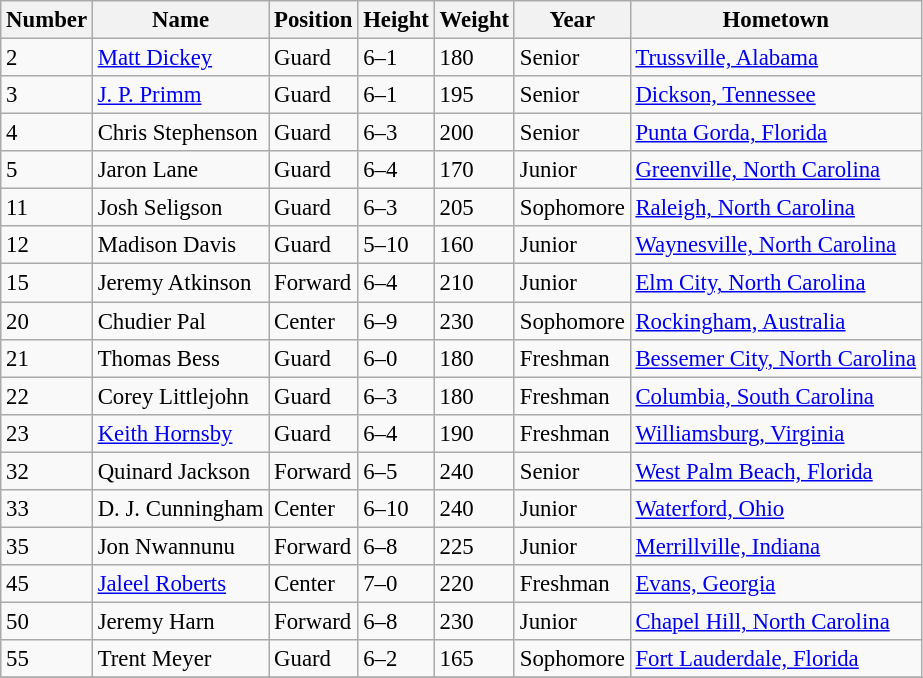<table class="wikitable" style="font-size: 95%;">
<tr>
<th>Number</th>
<th>Name</th>
<th>Position</th>
<th>Height</th>
<th>Weight</th>
<th>Year</th>
<th>Hometown</th>
</tr>
<tr>
<td>2</td>
<td><a href='#'>Matt Dickey</a></td>
<td>Guard</td>
<td>6–1</td>
<td>180</td>
<td>Senior</td>
<td><a href='#'>Trussville, Alabama</a></td>
</tr>
<tr>
<td>3</td>
<td><a href='#'>J. P. Primm</a></td>
<td>Guard</td>
<td>6–1</td>
<td>195</td>
<td>Senior</td>
<td><a href='#'>Dickson, Tennessee</a></td>
</tr>
<tr>
<td>4</td>
<td>Chris Stephenson</td>
<td>Guard</td>
<td>6–3</td>
<td>200</td>
<td>Senior</td>
<td><a href='#'>Punta Gorda, Florida</a></td>
</tr>
<tr>
<td>5</td>
<td>Jaron Lane</td>
<td>Guard</td>
<td>6–4</td>
<td>170</td>
<td>Junior</td>
<td><a href='#'>Greenville, North Carolina</a></td>
</tr>
<tr>
<td>11</td>
<td>Josh Seligson</td>
<td>Guard</td>
<td>6–3</td>
<td>205</td>
<td>Sophomore</td>
<td><a href='#'>Raleigh, North Carolina</a></td>
</tr>
<tr>
<td>12</td>
<td>Madison Davis</td>
<td>Guard</td>
<td>5–10</td>
<td>160</td>
<td>Junior</td>
<td><a href='#'>Waynesville, North Carolina</a></td>
</tr>
<tr>
<td>15</td>
<td>Jeremy Atkinson</td>
<td>Forward</td>
<td>6–4</td>
<td>210</td>
<td>Junior</td>
<td><a href='#'>Elm City, North Carolina</a></td>
</tr>
<tr>
<td>20</td>
<td>Chudier Pal</td>
<td>Center</td>
<td>6–9</td>
<td>230</td>
<td>Sophomore</td>
<td><a href='#'>Rockingham, Australia</a></td>
</tr>
<tr>
<td>21</td>
<td>Thomas Bess</td>
<td>Guard</td>
<td>6–0</td>
<td>180</td>
<td>Freshman</td>
<td><a href='#'>Bessemer City, North Carolina</a></td>
</tr>
<tr>
<td>22</td>
<td>Corey Littlejohn</td>
<td>Guard</td>
<td>6–3</td>
<td>180</td>
<td>Freshman</td>
<td><a href='#'>Columbia, South Carolina</a></td>
</tr>
<tr>
<td>23</td>
<td><a href='#'>Keith Hornsby</a></td>
<td>Guard</td>
<td>6–4</td>
<td>190</td>
<td>Freshman</td>
<td><a href='#'>Williamsburg, Virginia</a></td>
</tr>
<tr>
<td>32</td>
<td>Quinard Jackson</td>
<td>Forward</td>
<td>6–5</td>
<td>240</td>
<td>Senior</td>
<td><a href='#'>West Palm Beach, Florida</a></td>
</tr>
<tr>
<td>33</td>
<td>D. J. Cunningham</td>
<td>Center</td>
<td>6–10</td>
<td>240</td>
<td>Junior</td>
<td><a href='#'>Waterford, Ohio</a></td>
</tr>
<tr>
<td>35</td>
<td>Jon Nwannunu</td>
<td>Forward</td>
<td>6–8</td>
<td>225</td>
<td>Junior</td>
<td><a href='#'>Merrillville, Indiana</a></td>
</tr>
<tr>
<td>45</td>
<td><a href='#'>Jaleel Roberts</a></td>
<td>Center</td>
<td>7–0</td>
<td>220</td>
<td>Freshman</td>
<td><a href='#'>Evans, Georgia</a></td>
</tr>
<tr>
<td>50</td>
<td>Jeremy Harn</td>
<td>Forward</td>
<td>6–8</td>
<td>230</td>
<td>Junior</td>
<td><a href='#'>Chapel Hill, North Carolina</a></td>
</tr>
<tr>
<td>55</td>
<td>Trent Meyer</td>
<td>Guard</td>
<td>6–2</td>
<td>165</td>
<td>Sophomore</td>
<td><a href='#'>Fort Lauderdale, Florida</a></td>
</tr>
<tr>
</tr>
</table>
